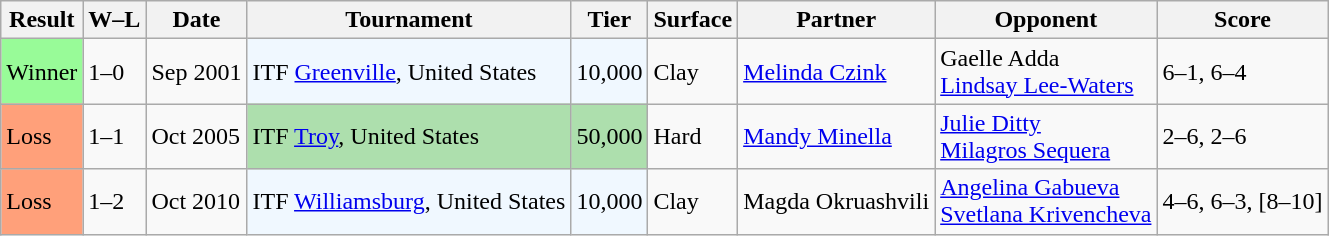<table class="sortable wikitable">
<tr>
<th>Result</th>
<th class="unsortable">W–L</th>
<th>Date</th>
<th>Tournament</th>
<th>Tier</th>
<th>Surface</th>
<th>Partner</th>
<th>Opponent</th>
<th class="unsortable">Score</th>
</tr>
<tr>
<td style="background:#98fb98;">Winner</td>
<td>1–0</td>
<td>Sep 2001</td>
<td style="background:#f0f8ff;">ITF <a href='#'>Greenville</a>, United States</td>
<td style="background:#f0f8ff;">10,000</td>
<td>Clay</td>
<td> <a href='#'>Melinda Czink</a></td>
<td> Gaelle Adda <br>  <a href='#'>Lindsay Lee-Waters</a></td>
<td>6–1, 6–4</td>
</tr>
<tr>
<td style="background:#ffa07a;">Loss</td>
<td>1–1</td>
<td>Oct 2005</td>
<td style="background:#addfad;">ITF <a href='#'>Troy</a>, United States</td>
<td style="background:#addfad;">50,000</td>
<td>Hard</td>
<td> <a href='#'>Mandy Minella</a></td>
<td> <a href='#'>Julie Ditty</a> <br>  <a href='#'>Milagros Sequera</a></td>
<td>2–6, 2–6</td>
</tr>
<tr>
<td style="background:#ffa07a;">Loss</td>
<td>1–2</td>
<td>Oct 2010</td>
<td style="background:#f0f8ff;">ITF <a href='#'>Williamsburg</a>, United States</td>
<td style="background:#f0f8ff;">10,000</td>
<td>Clay</td>
<td> Magda Okruashvili</td>
<td> <a href='#'>Angelina Gabueva</a> <br>  <a href='#'>Svetlana Krivencheva</a></td>
<td>4–6, 6–3, [8–10]</td>
</tr>
</table>
